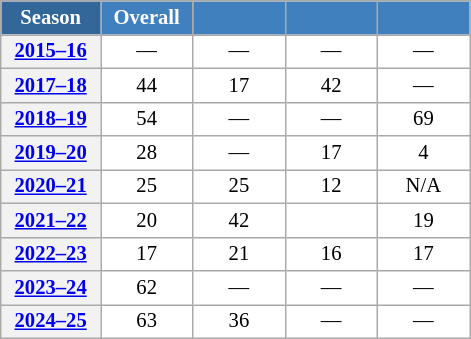<table class="wikitable" style="font-size:86%; text-align:center; border:grey solid 1px; border-collapse:collapse; background:#ffffff;">
<tr>
<th style="background-color:#369; color:white; width:60px;"> Season </th>
<th style="background-color:#4180be; color:white; width:55px;">Overall</th>
<th style="background-color:#4180be; color:white; width:55px;"></th>
<th style="background-color:#4180be; color:white; width:55px;"></th>
<th style="background-color:#4180be; color:white; width:55px;"></th>
</tr>
<tr>
<th scope=row align=center><a href='#'>2015–16</a></th>
<td align=center>—</td>
<td align=center>—</td>
<td align=center>—</td>
<td align=center>—</td>
</tr>
<tr>
<th scope="row" style="text-align:center;"><a href='#'>2017–18</a></th>
<td align=center>44</td>
<td align=center>17</td>
<td align=center>42</td>
<td align=center>—</td>
</tr>
<tr>
<th scope="row" style="text-align:center;"><a href='#'>2018–19</a></th>
<td align=center>54</td>
<td align=center>—</td>
<td align=center>—</td>
<td align=center>69</td>
</tr>
<tr>
<th scope="row" style="text-align:center;"><a href='#'>2019–20</a></th>
<td align=center>28</td>
<td align=center>—</td>
<td align=center>17</td>
<td align=center>4</td>
</tr>
<tr>
<th scope=row align=center><a href='#'>2020–21</a></th>
<td align=center>25</td>
<td align=center>25</td>
<td align=center>12</td>
<td align=center>N/A</td>
</tr>
<tr>
<th scope=row align=center><a href='#'>2021–22</a></th>
<td align=center>20</td>
<td align=center>42</td>
<td align=center></td>
<td align=center>19</td>
</tr>
<tr>
<th scope=row align=center><a href='#'>2022–23</a></th>
<td align=center>17</td>
<td align=center>21</td>
<td align=center>16</td>
<td align=center>17</td>
</tr>
<tr>
<th scope=row align=center><a href='#'>2023–24</a></th>
<td align=center>62</td>
<td align=center>—</td>
<td align=center>—</td>
<td align=center>—</td>
</tr>
<tr>
<th scope=row align=center><a href='#'>2024–25</a></th>
<td align=center>63</td>
<td align=center>36</td>
<td align=center>—</td>
<td align=center>—</td>
</tr>
</table>
